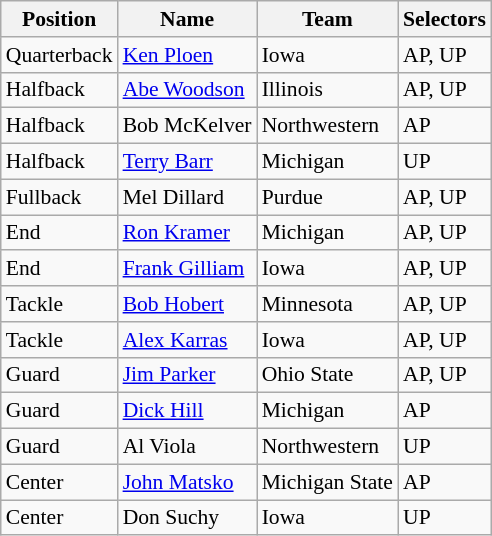<table class="wikitable" style="font-size: 90%">
<tr>
<th>Position</th>
<th>Name</th>
<th>Team</th>
<th>Selectors</th>
</tr>
<tr>
<td>Quarterback</td>
<td><a href='#'>Ken Ploen</a></td>
<td>Iowa</td>
<td>AP, UP</td>
</tr>
<tr>
<td>Halfback</td>
<td><a href='#'>Abe Woodson</a></td>
<td>Illinois</td>
<td>AP, UP</td>
</tr>
<tr>
<td>Halfback</td>
<td>Bob McKelver</td>
<td>Northwestern</td>
<td>AP</td>
</tr>
<tr>
<td>Halfback</td>
<td><a href='#'>Terry Barr</a></td>
<td>Michigan</td>
<td>UP</td>
</tr>
<tr>
<td>Fullback</td>
<td>Mel Dillard</td>
<td>Purdue</td>
<td>AP, UP</td>
</tr>
<tr>
<td>End</td>
<td><a href='#'>Ron Kramer</a></td>
<td>Michigan</td>
<td>AP, UP</td>
</tr>
<tr>
<td>End</td>
<td><a href='#'>Frank Gilliam</a></td>
<td>Iowa</td>
<td>AP, UP</td>
</tr>
<tr>
<td>Tackle</td>
<td><a href='#'>Bob Hobert</a></td>
<td>Minnesota</td>
<td>AP, UP</td>
</tr>
<tr>
<td>Tackle</td>
<td><a href='#'>Alex Karras</a></td>
<td>Iowa</td>
<td>AP, UP</td>
</tr>
<tr>
<td>Guard</td>
<td><a href='#'>Jim Parker</a></td>
<td>Ohio State</td>
<td>AP, UP</td>
</tr>
<tr>
<td>Guard</td>
<td><a href='#'>Dick Hill</a></td>
<td>Michigan</td>
<td>AP</td>
</tr>
<tr>
<td>Guard</td>
<td>Al Viola</td>
<td>Northwestern</td>
<td>UP</td>
</tr>
<tr>
<td>Center</td>
<td><a href='#'>John Matsko</a></td>
<td>Michigan State</td>
<td>AP</td>
</tr>
<tr>
<td>Center</td>
<td>Don Suchy</td>
<td>Iowa</td>
<td>UP</td>
</tr>
</table>
